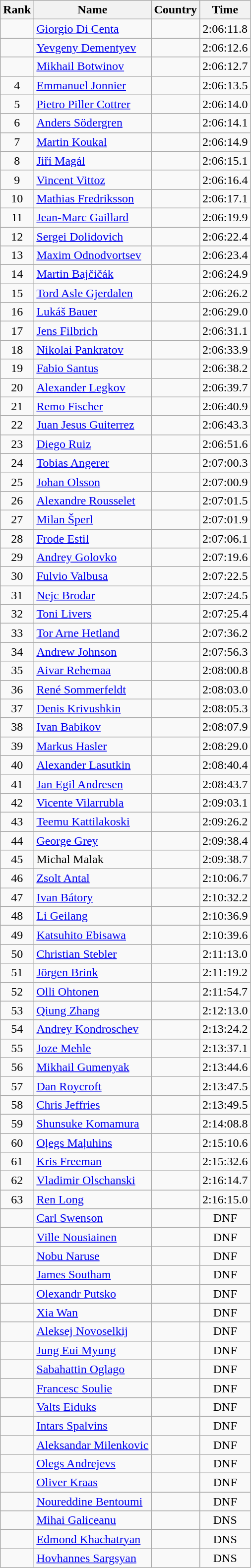<table class="wikitable sortable" style="text-align:center">
<tr>
<th>Rank</th>
<th>Name</th>
<th>Country</th>
<th>Time</th>
</tr>
<tr>
<td></td>
<td align="left"><a href='#'>Giorgio Di Centa</a></td>
<td align="left"></td>
<td>2:06:11.8</td>
</tr>
<tr>
<td></td>
<td align="left"><a href='#'>Yevgeny Dementyev</a></td>
<td align="left"></td>
<td>2:06:12.6</td>
</tr>
<tr>
<td></td>
<td align="left"><a href='#'>Mikhail Botwinov</a></td>
<td align="left"></td>
<td>2:06:12.7</td>
</tr>
<tr>
<td>4</td>
<td align="left"><a href='#'>Emmanuel Jonnier</a></td>
<td align="left"></td>
<td>2:06:13.5</td>
</tr>
<tr>
<td>5</td>
<td align="left"><a href='#'>Pietro Piller Cottrer</a></td>
<td align="left"></td>
<td>2:06:14.0</td>
</tr>
<tr>
<td>6</td>
<td align="left"><a href='#'>Anders Södergren</a></td>
<td align="left"></td>
<td>2:06:14.1</td>
</tr>
<tr>
<td>7</td>
<td align="left"><a href='#'>Martin Koukal</a></td>
<td align="left"></td>
<td>2:06:14.9</td>
</tr>
<tr>
<td>8</td>
<td align="left"><a href='#'>Jiří Magál</a></td>
<td align="left"></td>
<td>2:06:15.1</td>
</tr>
<tr>
<td>9</td>
<td align="left"><a href='#'>Vincent Vittoz</a></td>
<td align="left"></td>
<td>2:06:16.4</td>
</tr>
<tr>
<td>10</td>
<td align="left"><a href='#'>Mathias Fredriksson</a></td>
<td align="left"></td>
<td>2:06:17.1</td>
</tr>
<tr>
<td>11</td>
<td align="left"><a href='#'>Jean-Marc Gaillard</a></td>
<td align="left"></td>
<td>2:06:19.9</td>
</tr>
<tr>
<td>12</td>
<td align="left"><a href='#'>Sergei Dolidovich</a></td>
<td align="left"></td>
<td>2:06:22.4</td>
</tr>
<tr>
<td>13</td>
<td align="left"><a href='#'>Maxim Odnodvortsev</a></td>
<td align="left"></td>
<td>2:06:23.4</td>
</tr>
<tr>
<td>14</td>
<td align="left"><a href='#'>Martin Bajčičák</a></td>
<td align="left"></td>
<td>2:06:24.9</td>
</tr>
<tr>
<td>15</td>
<td align="left"><a href='#'>Tord Asle Gjerdalen</a></td>
<td align="left"></td>
<td>2:06:26.2</td>
</tr>
<tr>
<td>16</td>
<td align="left"><a href='#'>Lukáš Bauer</a></td>
<td align="left"></td>
<td>2:06:29.0</td>
</tr>
<tr>
<td>17</td>
<td align="left"><a href='#'>Jens Filbrich</a></td>
<td align="left"></td>
<td>2:06:31.1</td>
</tr>
<tr>
<td>18</td>
<td align="left"><a href='#'>Nikolai Pankratov</a></td>
<td align="left"></td>
<td>2:06:33.9</td>
</tr>
<tr>
<td>19</td>
<td align="left"><a href='#'>Fabio Santus</a></td>
<td align="left"></td>
<td>2:06:38.2</td>
</tr>
<tr>
<td>20</td>
<td align="left"><a href='#'>Alexander Legkov</a></td>
<td align="left"></td>
<td>2:06:39.7</td>
</tr>
<tr>
<td>21</td>
<td align="left"><a href='#'>Remo Fischer</a></td>
<td align="left"></td>
<td>2:06:40.9</td>
</tr>
<tr>
<td>22</td>
<td align="left"><a href='#'>Juan Jesus Guiterrez</a></td>
<td align="left"></td>
<td>2:06:43.3</td>
</tr>
<tr>
<td>23</td>
<td align="left"><a href='#'>Diego Ruiz</a></td>
<td align="left"></td>
<td>2:06:51.6</td>
</tr>
<tr>
<td>24</td>
<td align="left"><a href='#'>Tobias Angerer</a></td>
<td align="left"></td>
<td>2:07:00.3</td>
</tr>
<tr>
<td>25</td>
<td align="left"><a href='#'>Johan Olsson</a></td>
<td align="left"></td>
<td>2:07:00.9</td>
</tr>
<tr>
<td>26</td>
<td align="left"><a href='#'>Alexandre Rousselet</a></td>
<td align="left"></td>
<td>2:07:01.5</td>
</tr>
<tr>
<td>27</td>
<td align="left"><a href='#'>Milan Šperl</a></td>
<td align="left"></td>
<td>2:07:01.9</td>
</tr>
<tr>
<td>28</td>
<td align="left"><a href='#'>Frode Estil</a></td>
<td align="left"></td>
<td>2:07:06.1</td>
</tr>
<tr>
<td>29</td>
<td align="left"><a href='#'>Andrey Golovko</a></td>
<td align="left"></td>
<td>2:07:19.6</td>
</tr>
<tr>
<td>30</td>
<td align="left"><a href='#'>Fulvio Valbusa</a></td>
<td align="left"></td>
<td>2:07:22.5</td>
</tr>
<tr>
<td>31</td>
<td align="left"><a href='#'>Nejc Brodar</a></td>
<td align="left"></td>
<td>2:07:24.5</td>
</tr>
<tr>
<td>32</td>
<td align="left"><a href='#'>Toni Livers</a></td>
<td align="left"></td>
<td>2:07:25.4</td>
</tr>
<tr>
<td>33</td>
<td align="left"><a href='#'>Tor Arne Hetland</a></td>
<td align="left"></td>
<td>2:07:36.2</td>
</tr>
<tr>
<td>34</td>
<td align="left"><a href='#'>Andrew Johnson</a></td>
<td align="left"></td>
<td>2:07:56.3</td>
</tr>
<tr>
<td>35</td>
<td align="left"><a href='#'>Aivar Rehemaa</a></td>
<td align="left"></td>
<td>2:08:00.8</td>
</tr>
<tr>
<td>36</td>
<td align="left"><a href='#'>René Sommerfeldt</a></td>
<td align="left"></td>
<td>2:08:03.0</td>
</tr>
<tr>
<td>37</td>
<td align="left"><a href='#'>Denis Krivushkin</a></td>
<td align="left"></td>
<td>2:08:05.3</td>
</tr>
<tr>
<td>38</td>
<td align="left"><a href='#'>Ivan Babikov</a></td>
<td align="left"></td>
<td>2:08:07.9</td>
</tr>
<tr>
<td>39</td>
<td align="left"><a href='#'>Markus Hasler</a></td>
<td align="left"></td>
<td>2:08:29.0</td>
</tr>
<tr>
<td>40</td>
<td align="left"><a href='#'>Alexander Lasutkin</a></td>
<td align="left"></td>
<td>2:08:40.4</td>
</tr>
<tr>
<td>41</td>
<td align="left"><a href='#'>Jan Egil Andresen</a></td>
<td align="left"></td>
<td>2:08:43.7</td>
</tr>
<tr>
<td>42</td>
<td align="left"><a href='#'>Vicente Vilarrubla</a></td>
<td align="left"></td>
<td>2:09:03.1</td>
</tr>
<tr>
<td>43</td>
<td align="left"><a href='#'>Teemu Kattilakoski</a></td>
<td align="left"></td>
<td>2:09:26.2</td>
</tr>
<tr>
<td>44</td>
<td align="left"><a href='#'>George Grey</a></td>
<td align="left"></td>
<td>2:09:38.4</td>
</tr>
<tr>
<td>45</td>
<td align="left">Michal Malak</td>
<td align="left"></td>
<td>2:09:38.7</td>
</tr>
<tr>
<td>46</td>
<td align="left"><a href='#'>Zsolt Antal</a></td>
<td align="left"></td>
<td>2:10:06.7</td>
</tr>
<tr>
<td>47</td>
<td align="left"><a href='#'>Ivan Bátory</a></td>
<td align="left"></td>
<td>2:10:32.2</td>
</tr>
<tr>
<td>48</td>
<td align="left"><a href='#'>Li Geilang</a></td>
<td align="left"></td>
<td>2:10:36.9</td>
</tr>
<tr>
<td>49</td>
<td align="left"><a href='#'>Katsuhito Ebisawa</a></td>
<td align="left"></td>
<td>2:10:39.6</td>
</tr>
<tr>
<td>50</td>
<td align="left"><a href='#'>Christian Stebler</a></td>
<td align="left"></td>
<td>2:11:13.0</td>
</tr>
<tr>
<td>51</td>
<td align="left"><a href='#'>Jörgen Brink</a></td>
<td align="left"></td>
<td>2:11:19.2</td>
</tr>
<tr>
<td>52</td>
<td align="left"><a href='#'>Olli Ohtonen</a></td>
<td align="left"></td>
<td>2:11:54.7</td>
</tr>
<tr>
<td>53</td>
<td align="left"><a href='#'>Qiung Zhang</a></td>
<td align="left"></td>
<td>2:12:13.0</td>
</tr>
<tr>
<td>54</td>
<td align="left"><a href='#'>Andrey Kondroschev</a></td>
<td align="left"></td>
<td>2:13:24.2</td>
</tr>
<tr>
<td>55</td>
<td align="left"><a href='#'>Joze Mehle</a></td>
<td align="left"></td>
<td>2:13:37.1</td>
</tr>
<tr>
<td>56</td>
<td align="left"><a href='#'>Mikhail Gumenyak</a></td>
<td align="left"></td>
<td>2:13:44.6</td>
</tr>
<tr>
<td>57</td>
<td align="left"><a href='#'>Dan Roycroft</a></td>
<td align="left"></td>
<td>2:13:47.5</td>
</tr>
<tr>
<td>58</td>
<td align="left"><a href='#'>Chris Jeffries</a></td>
<td align="left"></td>
<td>2:13:49.5</td>
</tr>
<tr>
<td>59</td>
<td align="left"><a href='#'>Shunsuke Komamura</a></td>
<td align="left"></td>
<td>2:14:08.8</td>
</tr>
<tr>
<td>60</td>
<td align="left"><a href='#'>Oļegs Maļuhins</a></td>
<td align="left"></td>
<td>2:15:10.6</td>
</tr>
<tr>
<td>61</td>
<td align="left"><a href='#'>Kris Freeman</a></td>
<td align="left"></td>
<td>2:15:32.6</td>
</tr>
<tr>
<td>62</td>
<td align="left"><a href='#'>Vladimir Olschanski</a></td>
<td align="left"></td>
<td>2:16:14.7</td>
</tr>
<tr>
<td>63</td>
<td align="left"><a href='#'>Ren Long</a></td>
<td align="left"></td>
<td>2:16:15.0</td>
</tr>
<tr>
<td></td>
<td align="left"><a href='#'>Carl Swenson</a></td>
<td align="left"></td>
<td>DNF</td>
</tr>
<tr>
<td></td>
<td align="left"><a href='#'>Ville Nousiainen</a></td>
<td align="left"></td>
<td>DNF</td>
</tr>
<tr>
<td></td>
<td align="left"><a href='#'>Nobu Naruse</a></td>
<td align="left"></td>
<td>DNF</td>
</tr>
<tr>
<td></td>
<td align="left"><a href='#'>James Southam</a></td>
<td align="left"></td>
<td>DNF</td>
</tr>
<tr>
<td></td>
<td align="left"><a href='#'>Olexandr Putsko</a></td>
<td align="left"></td>
<td>DNF</td>
</tr>
<tr>
<td></td>
<td align="left"><a href='#'>Xia Wan</a></td>
<td align="left"></td>
<td>DNF</td>
</tr>
<tr>
<td></td>
<td align="left"><a href='#'>Aleksej Novoselkij</a></td>
<td align="left"></td>
<td>DNF</td>
</tr>
<tr>
<td></td>
<td align="left"><a href='#'>Jung Eui Myung</a></td>
<td align="left"></td>
<td>DNF</td>
</tr>
<tr>
<td></td>
<td align="left"><a href='#'>Sabahattin Oglago</a></td>
<td align="left"></td>
<td>DNF</td>
</tr>
<tr>
<td></td>
<td align="left"><a href='#'>Francesc Soulie</a></td>
<td align="left"></td>
<td>DNF</td>
</tr>
<tr>
<td></td>
<td align="left"><a href='#'>Valts Eiduks</a></td>
<td align="left"></td>
<td>DNF</td>
</tr>
<tr>
<td></td>
<td align="left"><a href='#'>Intars Spalvins</a></td>
<td align="left"></td>
<td>DNF</td>
</tr>
<tr>
<td></td>
<td align="left"><a href='#'>Aleksandar Milenkovic</a></td>
<td align="left"></td>
<td>DNF</td>
</tr>
<tr>
<td></td>
<td align="left"><a href='#'>Olegs Andrejevs</a></td>
<td align="left"></td>
<td>DNF</td>
</tr>
<tr>
<td></td>
<td align="left"><a href='#'>Oliver Kraas</a></td>
<td align="left"></td>
<td>DNF</td>
</tr>
<tr>
<td></td>
<td align="left"><a href='#'>Noureddine Bentoumi</a></td>
<td align="left"></td>
<td>DNF</td>
</tr>
<tr>
<td></td>
<td align="left"><a href='#'>Mihai Galiceanu</a></td>
<td align="left"></td>
<td>DNS</td>
</tr>
<tr>
<td></td>
<td align="left"><a href='#'>Edmond Khachatryan</a></td>
<td align="left"></td>
<td>DNS</td>
</tr>
<tr>
<td></td>
<td align="left"><a href='#'>Hovhannes Sargsyan</a></td>
<td align="left"></td>
<td>DNS</td>
</tr>
</table>
